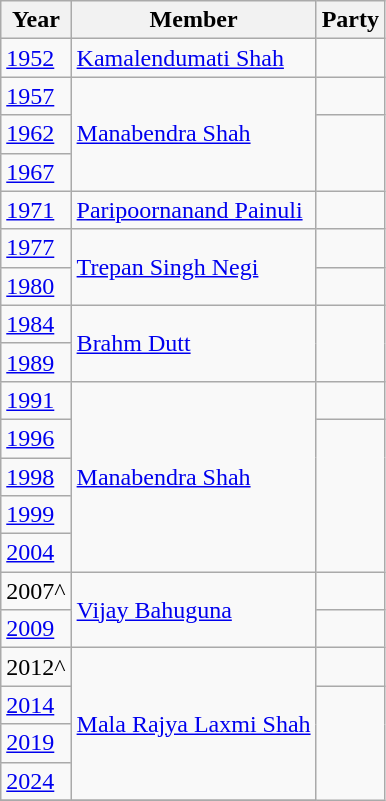<table class="wikitable">
<tr>
<th>Year</th>
<th>Member</th>
<th colspan="2">Party</th>
</tr>
<tr>
<td><a href='#'>1952</a></td>
<td><a href='#'>Kamalendumati Shah</a></td>
<td></td>
</tr>
<tr>
<td><a href='#'>1957</a></td>
<td rowspan=3><a href='#'>Manabendra Shah</a></td>
<td></td>
</tr>
<tr>
<td><a href='#'>1962</a></td>
</tr>
<tr>
<td><a href='#'>1967</a></td>
</tr>
<tr>
<td><a href='#'>1971</a></td>
<td><a href='#'>Paripoornanand Painuli</a></td>
<td></td>
</tr>
<tr>
<td><a href='#'>1977</a></td>
<td rowspan=2><a href='#'>Trepan Singh Negi</a></td>
<td></td>
</tr>
<tr>
<td><a href='#'>1980</a></td>
<td></td>
</tr>
<tr>
<td><a href='#'>1984</a></td>
<td rowspan=2><a href='#'>Brahm Dutt</a></td>
</tr>
<tr>
<td><a href='#'>1989</a></td>
</tr>
<tr>
<td><a href='#'>1991</a></td>
<td rowspan=5><a href='#'>Manabendra Shah</a></td>
<td></td>
</tr>
<tr>
<td><a href='#'>1996</a></td>
</tr>
<tr>
<td><a href='#'>1998</a></td>
</tr>
<tr>
<td><a href='#'>1999</a></td>
</tr>
<tr>
<td><a href='#'>2004</a></td>
</tr>
<tr>
<td>2007^</td>
<td rowspan=2><a href='#'>Vijay Bahuguna</a></td>
<td></td>
</tr>
<tr>
<td><a href='#'>2009</a></td>
</tr>
<tr>
<td>2012^</td>
<td rowspan=4><a href='#'>Mala Rajya Laxmi Shah</a></td>
<td></td>
</tr>
<tr>
<td><a href='#'>2014</a></td>
</tr>
<tr>
<td><a href='#'>2019</a></td>
</tr>
<tr>
<td><a href='#'>2024</a></td>
</tr>
<tr>
</tr>
</table>
